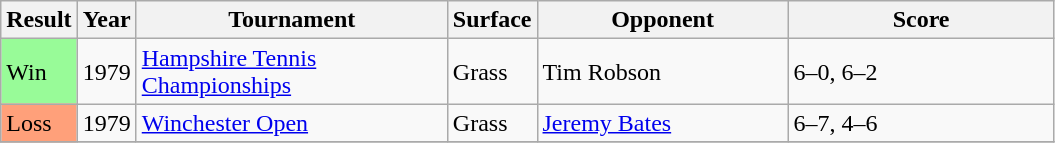<table class="sortable wikitable">
<tr>
<th style="width:40px">Result</th>
<th style="width:30px">Year</th>
<th style="width:200px">Tournament</th>
<th style="width:50px">Surface</th>
<th style="width:160px">Opponent</th>
<th style="width:170px" class="unsortable">Score</th>
</tr>
<tr>
<td style="background:#98fb98;">Win</td>
<td>1979</td>
<td><a href='#'>Hampshire Tennis Championships</a></td>
<td>Grass</td>
<td> Tim Robson</td>
<td>6–0, 6–2</td>
</tr>
<tr>
<td style="background:#ffa07a;">Loss</td>
<td>1979</td>
<td><a href='#'>Winchester Open</a></td>
<td>Grass</td>
<td> <a href='#'>Jeremy Bates</a></td>
<td>6–7, 4–6</td>
</tr>
<tr>
</tr>
</table>
